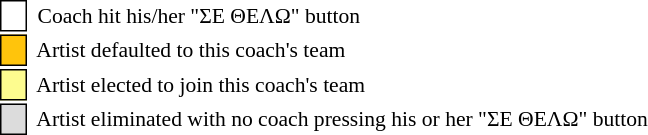<table class="toccolours" style="font-size: 90%; white-space: nowrap;">
<tr>
<td style="background-color:white; border: 1px solid black;"> <strong></strong> </td>
<td> Coach hit his/her "ΣΕ ΘΕΛΩ" button</td>
</tr>
<tr>
<td style="background-color:#FFC40C; border: 1px solid black">    </td>
<td> Artist defaulted to this coach's team</td>
</tr>
<tr>
<td style="background-color:#fdfc8f; border: 1px solid black;">    </td>
<td style="padding-right: 8px"> Artist elected to join this coach's team</td>
</tr>
<tr>
<td style="background-color:#DCDCDC; border: 1px solid black">    </td>
<td> Artist eliminated with no coach pressing his or her "ΣΕ ΘΕΛΩ" button</td>
</tr>
<tr>
</tr>
</table>
